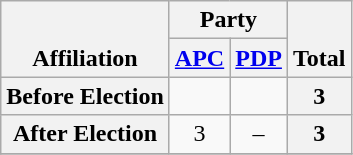<table class=wikitable style="text-align:center">
<tr style="vertical-align:bottom;">
<th rowspan=2>Affiliation</th>
<th colspan=2>Party</th>
<th rowspan=2>Total</th>
</tr>
<tr>
<th><a href='#'>APC</a></th>
<th><a href='#'>PDP</a></th>
</tr>
<tr>
<th>Before Election</th>
<td></td>
<td></td>
<th>3</th>
</tr>
<tr>
<th>After Election</th>
<td>3</td>
<td>–</td>
<th>3</th>
</tr>
<tr>
</tr>
</table>
